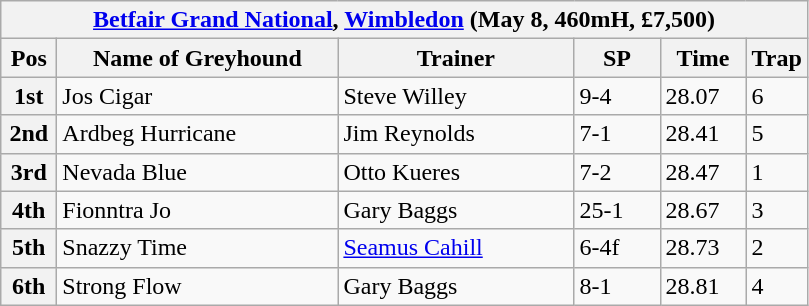<table class="wikitable">
<tr>
<th colspan="6"><a href='#'>Betfair Grand National</a>, <a href='#'>Wimbledon</a> (May 8, 460mH, £7,500)</th>
</tr>
<tr>
<th width=30>Pos</th>
<th width=180>Name of Greyhound</th>
<th width=150>Trainer</th>
<th width=50>SP</th>
<th width=50>Time</th>
<th width=30>Trap</th>
</tr>
<tr>
<th>1st</th>
<td>Jos Cigar</td>
<td>Steve Willey</td>
<td>9-4</td>
<td>28.07</td>
<td>6</td>
</tr>
<tr>
<th>2nd</th>
<td>Ardbeg Hurricane</td>
<td>Jim Reynolds</td>
<td>7-1</td>
<td>28.41</td>
<td>5</td>
</tr>
<tr>
<th>3rd</th>
<td>Nevada Blue</td>
<td>Otto Kueres</td>
<td>7-2</td>
<td>28.47</td>
<td>1</td>
</tr>
<tr>
<th>4th</th>
<td>Fionntra Jo</td>
<td>Gary Baggs</td>
<td>25-1</td>
<td>28.67</td>
<td>3</td>
</tr>
<tr>
<th>5th</th>
<td>Snazzy Time</td>
<td><a href='#'>Seamus Cahill</a></td>
<td>6-4f</td>
<td>28.73</td>
<td>2</td>
</tr>
<tr>
<th>6th</th>
<td>Strong Flow</td>
<td>Gary Baggs</td>
<td>8-1</td>
<td>28.81</td>
<td>4</td>
</tr>
</table>
